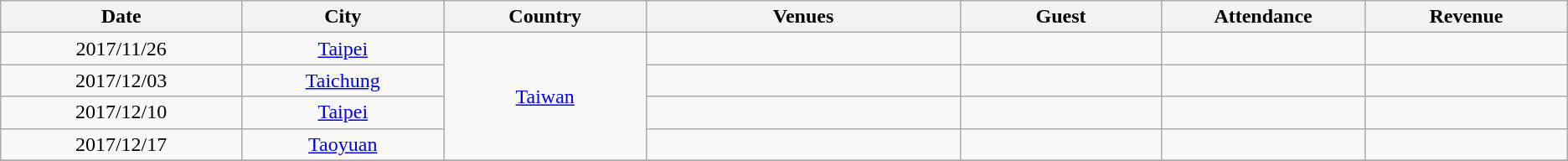<table class="wikitable" style="text-align:center;">
<tr>
<th scope="col" style="width:12em;">Date</th>
<th scope="col" style="width:10em;">City</th>
<th scope="col" style="width:10em;">Country</th>
<th scope="col" style="width:16em;">Venues</th>
<th scope="col" style="width:10em;">Guest</th>
<th scope="col" style="width:10em;">Attendance</th>
<th scope="col" style="width:10em;">Revenue</th>
</tr>
<tr>
<td>2017/11/26</td>
<td><a href='#'>Taipei</a></td>
<td rowspan="4"><a href='#'>Taiwan</a></td>
<td></td>
<td></td>
<td></td>
<td></td>
</tr>
<tr>
<td>2017/12/03</td>
<td><a href='#'>Taichung</a></td>
<td></td>
<td></td>
<td></td>
<td></td>
</tr>
<tr>
<td>2017/12/10</td>
<td><a href='#'>Taipei</a></td>
<td></td>
<td></td>
<td></td>
<td></td>
</tr>
<tr>
<td>2017/12/17</td>
<td><a href='#'>Taoyuan</a></td>
<td></td>
<td></td>
<td></td>
<td></td>
</tr>
<tr>
</tr>
</table>
